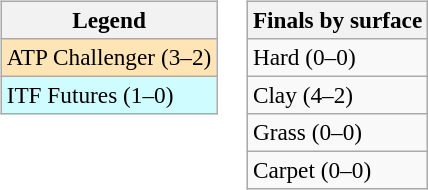<table>
<tr valign=top>
<td><br><table class=wikitable style=font-size:97%>
<tr>
<th>Legend</th>
</tr>
<tr bgcolor=moccasin>
<td>ATP Challenger (3–2)</td>
</tr>
<tr bgcolor=cffcff>
<td>ITF Futures (1–0)</td>
</tr>
</table>
</td>
<td><br><table class=wikitable style=font-size:97%>
<tr>
<th>Finals by surface</th>
</tr>
<tr>
<td>Hard (0–0)</td>
</tr>
<tr>
<td>Clay (4–2)</td>
</tr>
<tr>
<td>Grass (0–0)</td>
</tr>
<tr>
<td>Carpet (0–0)</td>
</tr>
</table>
</td>
</tr>
</table>
